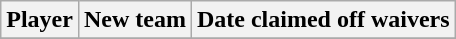<table class="wikitable">
<tr>
<th>Player</th>
<th>New team</th>
<th>Date claimed off waivers</th>
</tr>
<tr>
</tr>
</table>
